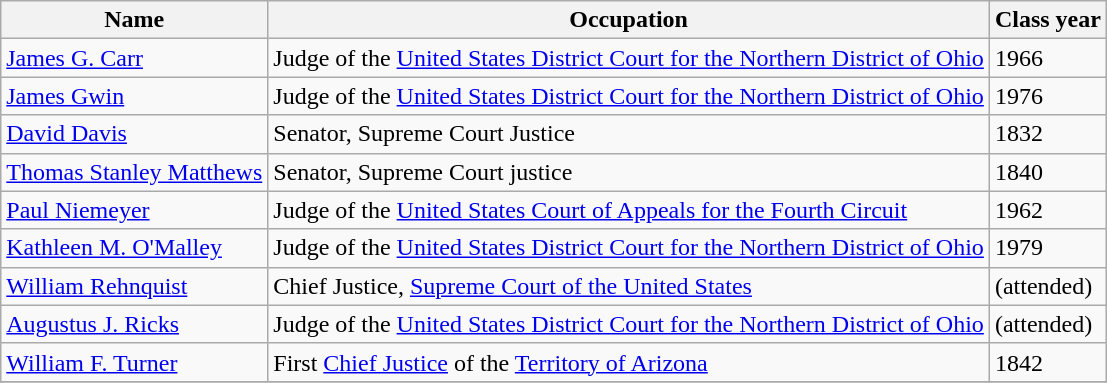<table class="wikitable">
<tr>
<th>Name</th>
<th>Occupation</th>
<th>Class year</th>
</tr>
<tr>
<td><a href='#'>James G. Carr</a></td>
<td>Judge of the <a href='#'>United States District Court for the Northern District of Ohio</a></td>
<td>1966</td>
</tr>
<tr>
<td><a href='#'>James Gwin</a></td>
<td>Judge of the <a href='#'>United States District Court for the Northern District of Ohio</a></td>
<td>1976</td>
</tr>
<tr>
<td><a href='#'>David Davis</a></td>
<td>Senator, Supreme Court Justice</td>
<td>1832</td>
</tr>
<tr>
<td><a href='#'>Thomas Stanley Matthews</a></td>
<td>Senator, Supreme Court justice</td>
<td>1840</td>
</tr>
<tr>
<td><a href='#'>Paul Niemeyer</a></td>
<td>Judge of the <a href='#'>United States Court of Appeals for the Fourth Circuit</a></td>
<td>1962</td>
</tr>
<tr>
<td><a href='#'>Kathleen M. O'Malley</a></td>
<td>Judge of the <a href='#'>United States District Court for the Northern District of Ohio</a></td>
<td>1979</td>
</tr>
<tr>
<td><a href='#'>William Rehnquist</a></td>
<td>Chief Justice, <a href='#'>Supreme Court of the United States</a></td>
<td>(attended)</td>
</tr>
<tr>
<td><a href='#'>Augustus J. Ricks</a></td>
<td>Judge of the <a href='#'>United States District Court for the Northern District of Ohio</a></td>
<td>(attended)</td>
</tr>
<tr>
<td><a href='#'>William F. Turner</a></td>
<td>First <a href='#'>Chief Justice</a> of the <a href='#'>Territory of Arizona</a></td>
<td>1842</td>
</tr>
<tr>
</tr>
</table>
